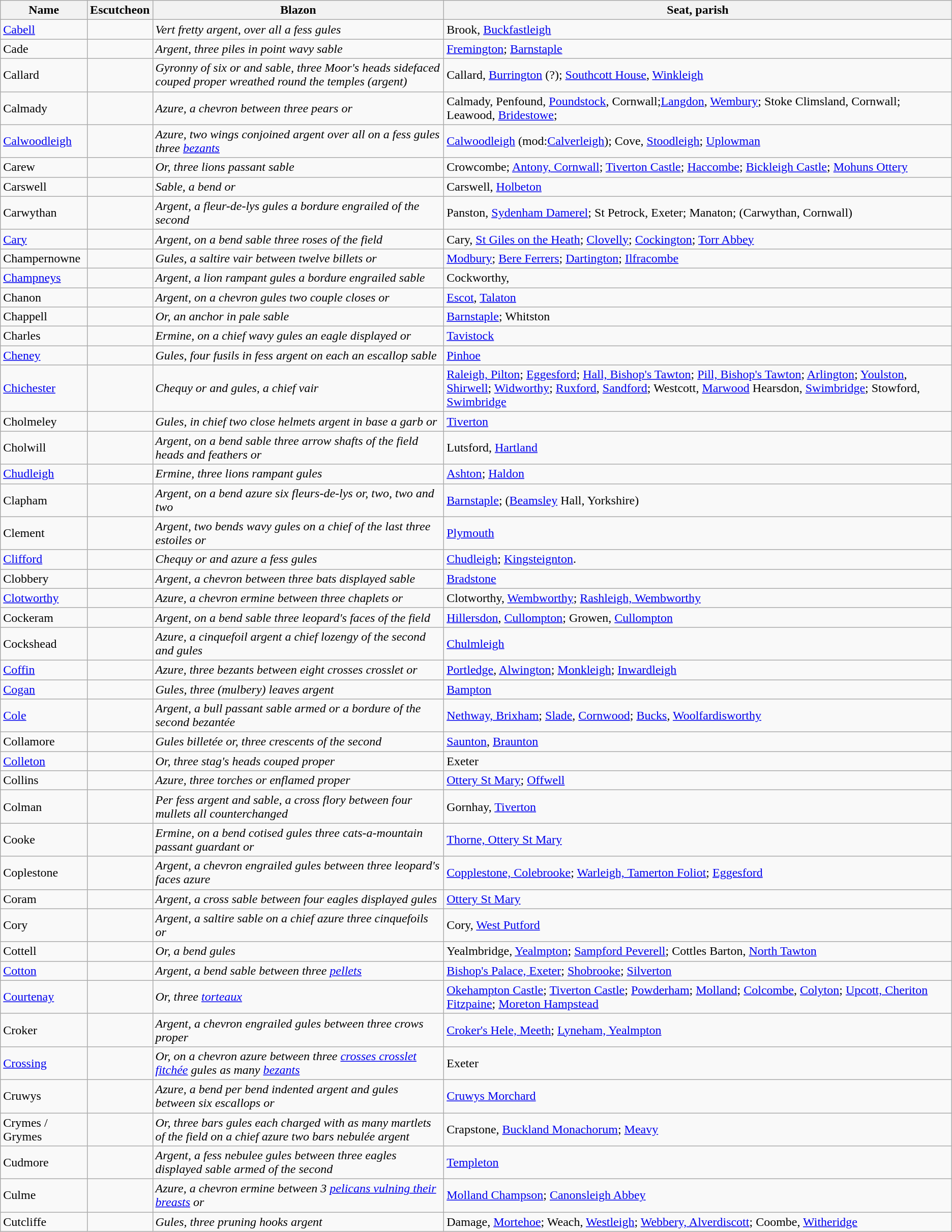<table class="wikitable">
<tr>
<th>Name</th>
<th>Escutcheon</th>
<th>Blazon</th>
<th>Seat, parish</th>
</tr>
<tr>
<td><a href='#'>Cabell</a></td>
<td></td>
<td><em>Vert fretty argent, over all a fess gules</em></td>
<td>Brook, <a href='#'>Buckfastleigh</a></td>
</tr>
<tr>
<td>Cade</td>
<td></td>
<td><em>Argent, three piles in point wavy sable</em></td>
<td><a href='#'>Fremington</a>; <a href='#'>Barnstaple</a></td>
</tr>
<tr>
<td>Callard</td>
<td></td>
<td><em>Gyronny of six or and sable, three Moor's heads sidefaced couped proper wreathed round the temples (argent)</em></td>
<td>Callard, <a href='#'>Burrington</a> (?); <a href='#'>Southcott House</a>, <a href='#'>Winkleigh</a></td>
</tr>
<tr>
<td>Calmady</td>
<td></td>
<td><em>Azure, a chevron between three pears or</em></td>
<td>Calmady, Penfound, <a href='#'>Poundstock</a>, Cornwall;<a href='#'>Langdon</a>, <a href='#'>Wembury</a>; Stoke Climsland, Cornwall; Leawood, <a href='#'>Bridestowe</a>;</td>
</tr>
<tr>
<td><a href='#'>Calwoodleigh</a></td>
<td></td>
<td><em>Azure, two wings conjoined argent over all on a fess gules three <a href='#'>bezants</a></em></td>
<td><a href='#'>Calwoodleigh</a> (mod:<a href='#'>Calverleigh</a>); Cove, <a href='#'>Stoodleigh</a>; <a href='#'>Uplowman</a></td>
</tr>
<tr>
<td>Carew</td>
<td></td>
<td><em>Or, three lions passant sable</em></td>
<td>Crowcombe; <a href='#'>Antony, Cornwall</a>; <a href='#'>Tiverton Castle</a>; <a href='#'>Haccombe</a>; <a href='#'>Bickleigh Castle</a>; <a href='#'>Mohuns Ottery</a></td>
</tr>
<tr>
<td>Carswell</td>
<td></td>
<td><em>Sable, a bend or</em></td>
<td>Carswell, <a href='#'>Holbeton</a></td>
</tr>
<tr>
<td>Carwythan</td>
<td></td>
<td><em>Argent, a fleur-de-lys gules a bordure engrailed of the second</em></td>
<td>Panston, <a href='#'>Sydenham Damerel</a>; St Petrock, Exeter; Manaton; (Carwythan, Cornwall)</td>
</tr>
<tr>
<td><a href='#'>Cary</a></td>
<td></td>
<td><em>Argent, on a bend sable three roses of the field</em></td>
<td>Cary, <a href='#'>St Giles on the Heath</a>; <a href='#'>Clovelly</a>; <a href='#'>Cockington</a>; <a href='#'>Torr Abbey</a></td>
</tr>
<tr>
<td>Champernowne</td>
<td></td>
<td><em>Gules, a saltire vair between twelve billets or</em></td>
<td><a href='#'>Modbury</a>; <a href='#'>Bere Ferrers</a>; <a href='#'>Dartington</a>; <a href='#'>Ilfracombe</a></td>
</tr>
<tr>
<td><a href='#'>Champneys</a></td>
<td></td>
<td><em>Argent, a lion rampant gules a bordure engrailed sable</em></td>
<td>Cockworthy,</td>
</tr>
<tr>
<td>Chanon</td>
<td></td>
<td><em>Argent, on a chevron gules two couple closes or</em></td>
<td><a href='#'>Escot</a>, <a href='#'>Talaton</a></td>
</tr>
<tr>
<td>Chappell</td>
<td></td>
<td><em>Or, an anchor in pale sable</em></td>
<td><a href='#'>Barnstaple</a>; Whitston</td>
</tr>
<tr>
<td>Charles</td>
<td></td>
<td><em>Ermine, on a chief wavy gules an eagle displayed or </em></td>
<td><a href='#'>Tavistock</a></td>
</tr>
<tr>
<td><a href='#'>Cheney</a></td>
<td></td>
<td><em>Gules, four fusils in fess argent on each an escallop sable</em></td>
<td><a href='#'>Pinhoe</a></td>
</tr>
<tr>
<td><a href='#'>Chichester</a></td>
<td></td>
<td><em>Chequy or and gules, a chief vair</em></td>
<td><a href='#'>Raleigh, Pilton</a>; <a href='#'>Eggesford</a>; <a href='#'>Hall, Bishop's Tawton</a>; <a href='#'>Pill, Bishop's Tawton</a>; <a href='#'>Arlington</a>; <a href='#'>Youlston</a>, <a href='#'>Shirwell</a>; <a href='#'>Widworthy</a>; <a href='#'>Ruxford</a>, <a href='#'>Sandford</a>; Westcott, <a href='#'>Marwood</a> Hearsdon, <a href='#'>Swimbridge</a>; Stowford, <a href='#'>Swimbridge</a></td>
</tr>
<tr>
<td>Cholmeley</td>
<td></td>
<td><em>Gules, in chief two close helmets argent in base a garb or</em></td>
<td><a href='#'>Tiverton</a></td>
</tr>
<tr>
<td>Cholwill</td>
<td></td>
<td><em>Argent, on a bend sable three arrow shafts of the field heads and feathers or</em></td>
<td>Lutsford, <a href='#'>Hartland</a></td>
</tr>
<tr>
<td><a href='#'>Chudleigh</a></td>
<td></td>
<td><em>Ermine, three lions rampant gules</em></td>
<td><a href='#'>Ashton</a>; <a href='#'>Haldon</a></td>
</tr>
<tr>
<td>Clapham</td>
<td></td>
<td><em>Argent, on a bend azure six fleurs-de-lys or, two, two and two</em></td>
<td><a href='#'>Barnstaple</a>; (<a href='#'>Beamsley</a> Hall, Yorkshire)</td>
</tr>
<tr>
<td>Clement</td>
<td></td>
<td><em>Argent, two bends wavy gules on a chief of the last three estoiles or</em></td>
<td><a href='#'>Plymouth</a></td>
</tr>
<tr>
<td><a href='#'>Clifford</a></td>
<td></td>
<td><em>Chequy or and azure a fess gules</em></td>
<td><a href='#'>Chudleigh</a>; <a href='#'>Kingsteignton</a>.</td>
</tr>
<tr>
<td>Clobbery</td>
<td></td>
<td><em>Argent, a chevron between three bats displayed sable</em></td>
<td><a href='#'>Bradstone</a></td>
</tr>
<tr>
<td><a href='#'>Clotworthy</a></td>
<td></td>
<td><em>Azure, a chevron ermine between three chaplets or</em></td>
<td>Clotworthy, <a href='#'>Wembworthy</a>; <a href='#'>Rashleigh, Wembworthy</a></td>
</tr>
<tr>
<td>Cockeram</td>
<td></td>
<td><em>Argent, on a bend sable three leopard's faces of the field</em></td>
<td><a href='#'>Hillersdon</a>, <a href='#'>Cullompton</a>; Growen, <a href='#'>Cullompton</a></td>
</tr>
<tr>
<td>Cockshead</td>
<td></td>
<td><em>Azure, a cinquefoil argent a chief lozengy of the second and gules</em></td>
<td><a href='#'>Chulmleigh</a></td>
</tr>
<tr>
<td><a href='#'>Coffin</a></td>
<td></td>
<td><em>Azure, three bezants between eight crosses crosslet or</em></td>
<td><a href='#'>Portledge</a>, <a href='#'>Alwington</a>; <a href='#'>Monkleigh</a>; <a href='#'>Inwardleigh</a></td>
</tr>
<tr>
<td><a href='#'>Cogan</a></td>
<td></td>
<td><em>Gules, three (mulbery) leaves argent</em></td>
<td><a href='#'>Bampton</a></td>
</tr>
<tr>
<td><a href='#'>Cole</a></td>
<td></td>
<td><em>Argent, a bull passant sable armed or a bordure of the second bezantée</em></td>
<td><a href='#'>Nethway, Brixham</a>; <a href='#'>Slade</a>, <a href='#'>Cornwood</a>; <a href='#'>Bucks</a>, <a href='#'>Woolfardisworthy</a></td>
</tr>
<tr>
<td>Collamore</td>
<td></td>
<td><em>Gules billetée or, three crescents of the second</em></td>
<td><a href='#'>Saunton</a>, <a href='#'>Braunton</a></td>
</tr>
<tr>
<td><a href='#'>Colleton</a></td>
<td></td>
<td><em>Or, three stag's heads couped proper</em></td>
<td>Exeter</td>
</tr>
<tr>
<td>Collins</td>
<td></td>
<td><em>Azure, three torches or enflamed proper</em></td>
<td><a href='#'>Ottery St Mary</a>; <a href='#'>Offwell</a></td>
</tr>
<tr>
<td>Colman</td>
<td></td>
<td><em>Per fess argent and sable, a cross flory between four mullets all counterchanged</em></td>
<td>Gornhay, <a href='#'>Tiverton</a></td>
</tr>
<tr>
<td>Cooke</td>
<td></td>
<td><em>Ermine, on a bend cotised gules three cats-a-mountain passant guardant or</em></td>
<td><a href='#'>Thorne, Ottery St Mary</a></td>
</tr>
<tr>
<td>Coplestone</td>
<td></td>
<td><em>Argent, a chevron engrailed gules between three leopard's faces azure</em></td>
<td><a href='#'>Copplestone, Colebrooke</a>; <a href='#'>Warleigh, Tamerton Foliot</a>; <a href='#'>Eggesford</a></td>
</tr>
<tr>
<td>Coram</td>
<td></td>
<td><em>Argent, a cross sable between four eagles displayed gules</em></td>
<td><a href='#'>Ottery St Mary</a></td>
</tr>
<tr>
<td>Cory</td>
<td></td>
<td><em>Argent, a saltire sable on a chief azure three cinquefoils or</em></td>
<td>Cory, <a href='#'>West Putford</a></td>
</tr>
<tr>
<td>Cottell</td>
<td></td>
<td><em>Or, a bend gules</em></td>
<td>Yealmbridge, <a href='#'>Yealmpton</a>; <a href='#'>Sampford Peverell</a>; Cottles Barton, <a href='#'>North Tawton</a></td>
</tr>
<tr>
<td><a href='#'>Cotton</a></td>
<td></td>
<td><em>Argent, a bend sable between three <a href='#'>pellets</a></em></td>
<td><a href='#'>Bishop's Palace, Exeter</a>; <a href='#'>Shobrooke</a>; <a href='#'>Silverton</a></td>
</tr>
<tr>
<td><a href='#'>Courtenay</a></td>
<td></td>
<td><em>Or, three <a href='#'>torteaux</a></em></td>
<td><a href='#'>Okehampton Castle</a>; <a href='#'>Tiverton Castle</a>; <a href='#'>Powderham</a>; <a href='#'>Molland</a>; <a href='#'>Colcombe</a>, <a href='#'>Colyton</a>; <a href='#'>Upcott, Cheriton Fitzpaine</a>; <a href='#'>Moreton Hampstead</a></td>
</tr>
<tr>
<td>Croker</td>
<td></td>
<td><em>Argent, a chevron engrailed gules between three crows proper</em></td>
<td><a href='#'>Croker's Hele, Meeth</a>; <a href='#'>Lyneham, Yealmpton</a></td>
</tr>
<tr>
<td><a href='#'>Crossing</a></td>
<td></td>
<td><em>Or, on a chevron azure between three <a href='#'>crosses crosslet fitchée</a> gules as many <a href='#'>bezants</a></em></td>
<td>Exeter</td>
</tr>
<tr>
<td>Cruwys</td>
<td></td>
<td><em>Azure, a bend per bend indented argent and gules between six escallops or</em></td>
<td><a href='#'>Cruwys Morchard</a></td>
</tr>
<tr>
<td>Crymes / Grymes</td>
<td></td>
<td><em>Or, three bars gules each charged with as many martlets of the field on a chief azure two bars nebulée argent</em></td>
<td>Crapstone, <a href='#'>Buckland Monachorum</a>; <a href='#'>Meavy</a></td>
</tr>
<tr>
<td>Cudmore</td>
<td></td>
<td><em>Argent, a fess nebulee gules between three eagles displayed sable armed of the second</em></td>
<td><a href='#'>Templeton</a></td>
</tr>
<tr>
<td>Culme</td>
<td></td>
<td><em>Azure, a chevron ermine between 3 <a href='#'>pelicans vulning their breasts</a> or</em></td>
<td><a href='#'>Molland Champson</a>; <a href='#'>Canonsleigh Abbey</a></td>
</tr>
<tr>
<td>Cutcliffe</td>
<td></td>
<td><em>Gules, three pruning hooks argent</em></td>
<td>Damage, <a href='#'>Mortehoe</a>; Weach, <a href='#'>Westleigh</a>; <a href='#'>Webbery, Alverdiscott</a>; Coombe, <a href='#'>Witheridge</a></td>
</tr>
</table>
